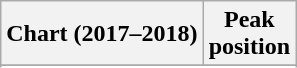<table class="wikitable plainrowheaders sortable" style="text-align:center">
<tr>
<th scope="col">Chart (2017–2018)</th>
<th scope="col">Peak<br>position</th>
</tr>
<tr>
</tr>
<tr>
</tr>
<tr>
</tr>
<tr>
</tr>
<tr>
</tr>
<tr>
</tr>
<tr>
</tr>
<tr>
</tr>
<tr>
</tr>
<tr>
</tr>
<tr>
</tr>
<tr>
</tr>
</table>
